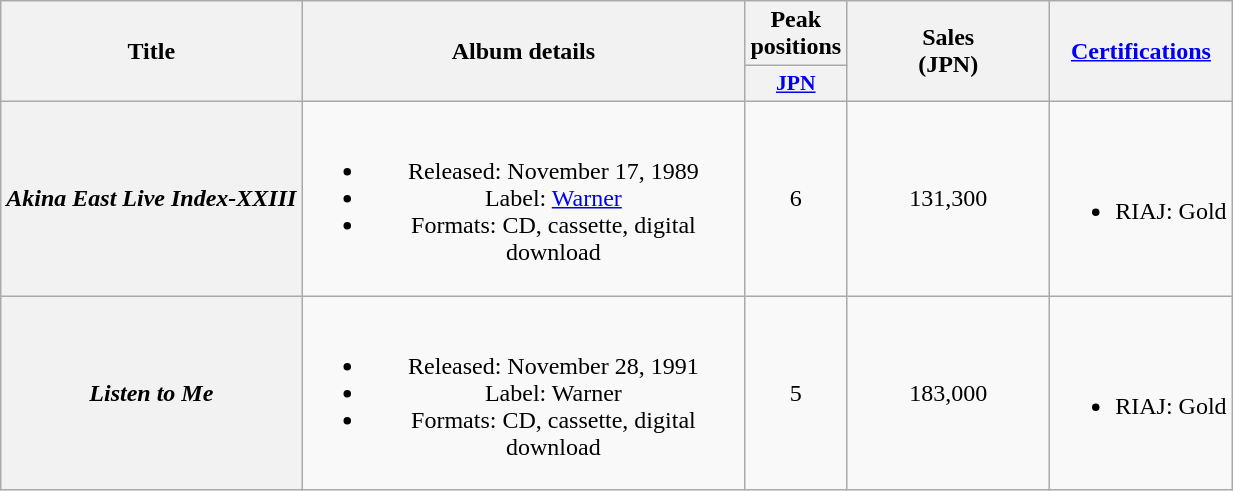<table class="wikitable plainrowheaders" style="text-align:center;">
<tr>
<th rowspan="2">Title</th>
<th style="width:18em;" rowspan="2">Album details</th>
<th colspan="1">Peak positions</th>
<th style="width:8em;" rowspan="2">Sales<br>(JPN)</th>
<th rowspan="2"><a href='#'>Certifications</a></th>
</tr>
<tr>
<th style="width:3em;font-size:90%"><a href='#'>JPN</a><br></th>
</tr>
<tr>
<th scope="row"><em>Akina East Live Index-XXIII</em></th>
<td><br><ul><li>Released: November 17, 1989</li><li>Label: <a href='#'>Warner</a></li><li>Formats: CD, cassette, digital download</li></ul></td>
<td>6</td>
<td>131,300</td>
<td align="left"><br><ul><li>RIAJ: Gold</li></ul></td>
</tr>
<tr>
<th scope="row"><em>Listen to Me</em></th>
<td><br><ul><li>Released: November 28, 1991</li><li>Label: Warner</li><li>Formats: CD, cassette, digital download</li></ul></td>
<td>5</td>
<td>183,000</td>
<td align="left"><br><ul><li>RIAJ: Gold</li></ul></td>
</tr>
</table>
